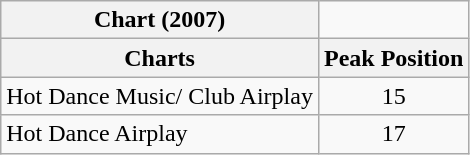<table class="wikitable sortable">
<tr>
<th align="left">Chart (2007)</th>
</tr>
<tr>
<th align="left">Charts</th>
<th align="center">Peak Position</th>
</tr>
<tr>
<td align="left">Hot Dance Music/ Club Airplay</td>
<td align="center">15</td>
</tr>
<tr>
<td align="left">Hot Dance Airplay</td>
<td align="center">17</td>
</tr>
</table>
